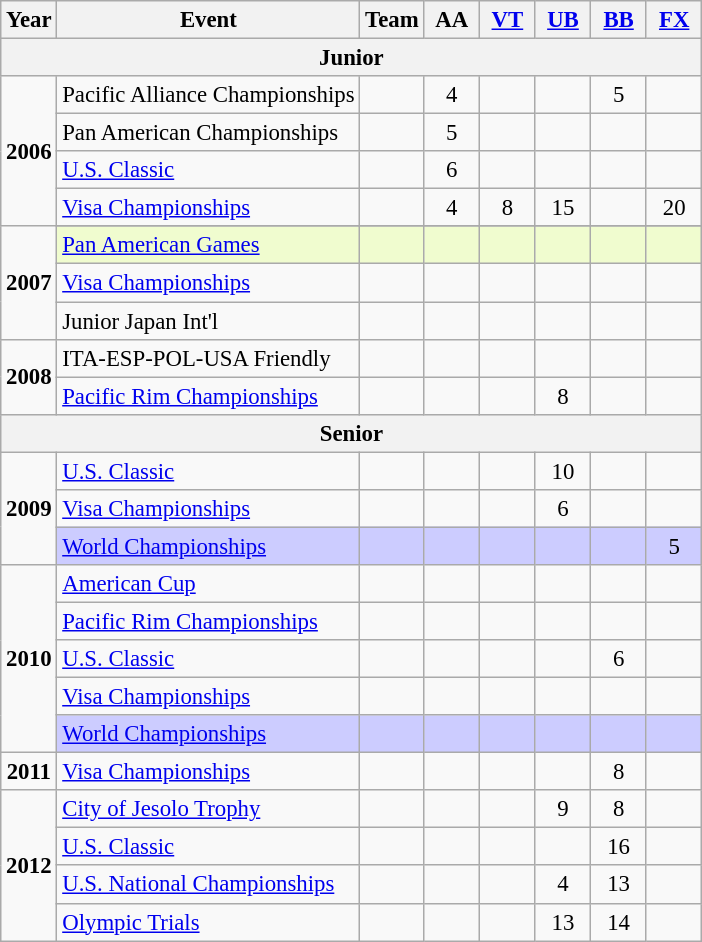<table class="wikitable" style="border-collapse: collapse; text-align:center; font-size: 95%;">
<tr>
<th align=center>Year</th>
<th align=center>Event</th>
<th style="width:30px;">Team</th>
<th style="width:30px;">AA</th>
<th style="width:30px;"><a href='#'>VT</a></th>
<th style="width:30px;"><a href='#'>UB</a></th>
<th style="width:30px;"><a href='#'>BB</a></th>
<th style="width:30px;"><a href='#'>FX</a></th>
</tr>
<tr>
<th colspan="8">Junior</th>
</tr>
<tr>
<td rowspan="4"><strong>2006</strong></td>
<td align=left>Pacific Alliance Championships</td>
<td></td>
<td>4</td>
<td></td>
<td></td>
<td>5</td>
<td></td>
</tr>
<tr>
<td align=left>Pan American Championships</td>
<td></td>
<td>5</td>
<td></td>
<td></td>
<td></td>
<td></td>
</tr>
<tr>
<td align=left><a href='#'>U.S. Classic</a></td>
<td></td>
<td>6</td>
<td></td>
<td></td>
<td></td>
<td></td>
</tr>
<tr>
<td align=left><a href='#'>Visa Championships</a></td>
<td></td>
<td>4</td>
<td>8</td>
<td>15</td>
<td></td>
<td>20</td>
</tr>
<tr>
<td rowspan="4"><strong>2007</strong></td>
</tr>
<tr bgcolor=#f0fccf>
<td align=left><a href='#'>Pan American Games</a></td>
<td></td>
<td></td>
<td></td>
<td></td>
<td></td>
<td></td>
</tr>
<tr>
<td align=left><a href='#'>Visa Championships</a></td>
<td></td>
<td></td>
<td></td>
<td></td>
<td></td>
<td></td>
</tr>
<tr>
<td align=left>Junior Japan Int'l</td>
<td></td>
<td></td>
<td></td>
<td></td>
<td></td>
<td></td>
</tr>
<tr>
<td rowspan="2"><strong>2008</strong></td>
<td align=left>ITA-ESP-POL-USA Friendly</td>
<td></td>
<td></td>
<td></td>
<td></td>
<td></td>
<td></td>
</tr>
<tr>
<td align=left><a href='#'>Pacific Rim Championships</a></td>
<td></td>
<td></td>
<td></td>
<td>8</td>
<td></td>
<td></td>
</tr>
<tr>
<th colspan="8">Senior</th>
</tr>
<tr>
<td rowspan="3"><strong>2009</strong></td>
<td align=left><a href='#'>U.S. Classic</a></td>
<td></td>
<td></td>
<td></td>
<td>10</td>
<td></td>
<td></td>
</tr>
<tr>
<td align=left><a href='#'>Visa Championships</a></td>
<td></td>
<td></td>
<td></td>
<td>6</td>
<td></td>
<td></td>
</tr>
<tr bgcolor=#CCCCFF>
<td align=left><a href='#'>World Championships</a></td>
<td></td>
<td></td>
<td></td>
<td></td>
<td></td>
<td>5</td>
</tr>
<tr>
<td rowspan="5"><strong>2010</strong></td>
<td align=left><a href='#'>American Cup</a></td>
<td></td>
<td></td>
<td></td>
<td></td>
<td></td>
<td></td>
</tr>
<tr>
<td align=left><a href='#'>Pacific Rim Championships</a></td>
<td></td>
<td></td>
<td></td>
<td></td>
<td></td>
<td></td>
</tr>
<tr>
<td align=left><a href='#'>U.S. Classic</a></td>
<td></td>
<td></td>
<td></td>
<td></td>
<td>6</td>
<td></td>
</tr>
<tr>
<td align=left><a href='#'>Visa Championships</a></td>
<td></td>
<td></td>
<td></td>
<td></td>
<td></td>
<td></td>
</tr>
<tr bgcolor=#CCCCFF>
<td align=left><a href='#'>World Championships</a></td>
<td></td>
<td></td>
<td></td>
<td></td>
<td></td>
<td></td>
</tr>
<tr>
<td rowspan="1"><strong>2011</strong></td>
<td align=left><a href='#'>Visa Championships</a></td>
<td></td>
<td></td>
<td></td>
<td></td>
<td>8</td>
<td></td>
</tr>
<tr>
<td rowspan="4"><strong>2012</strong></td>
<td align=left><a href='#'>City of Jesolo Trophy</a></td>
<td></td>
<td></td>
<td></td>
<td>9</td>
<td>8</td>
<td></td>
</tr>
<tr>
<td align=left><a href='#'>U.S. Classic</a></td>
<td></td>
<td></td>
<td></td>
<td></td>
<td>16</td>
<td></td>
</tr>
<tr>
<td align=left><a href='#'>U.S. National Championships</a></td>
<td></td>
<td></td>
<td></td>
<td>4</td>
<td>13</td>
<td></td>
</tr>
<tr>
<td align=left><a href='#'>Olympic Trials</a></td>
<td></td>
<td></td>
<td></td>
<td>13</td>
<td>14</td>
<td></td>
</tr>
</table>
